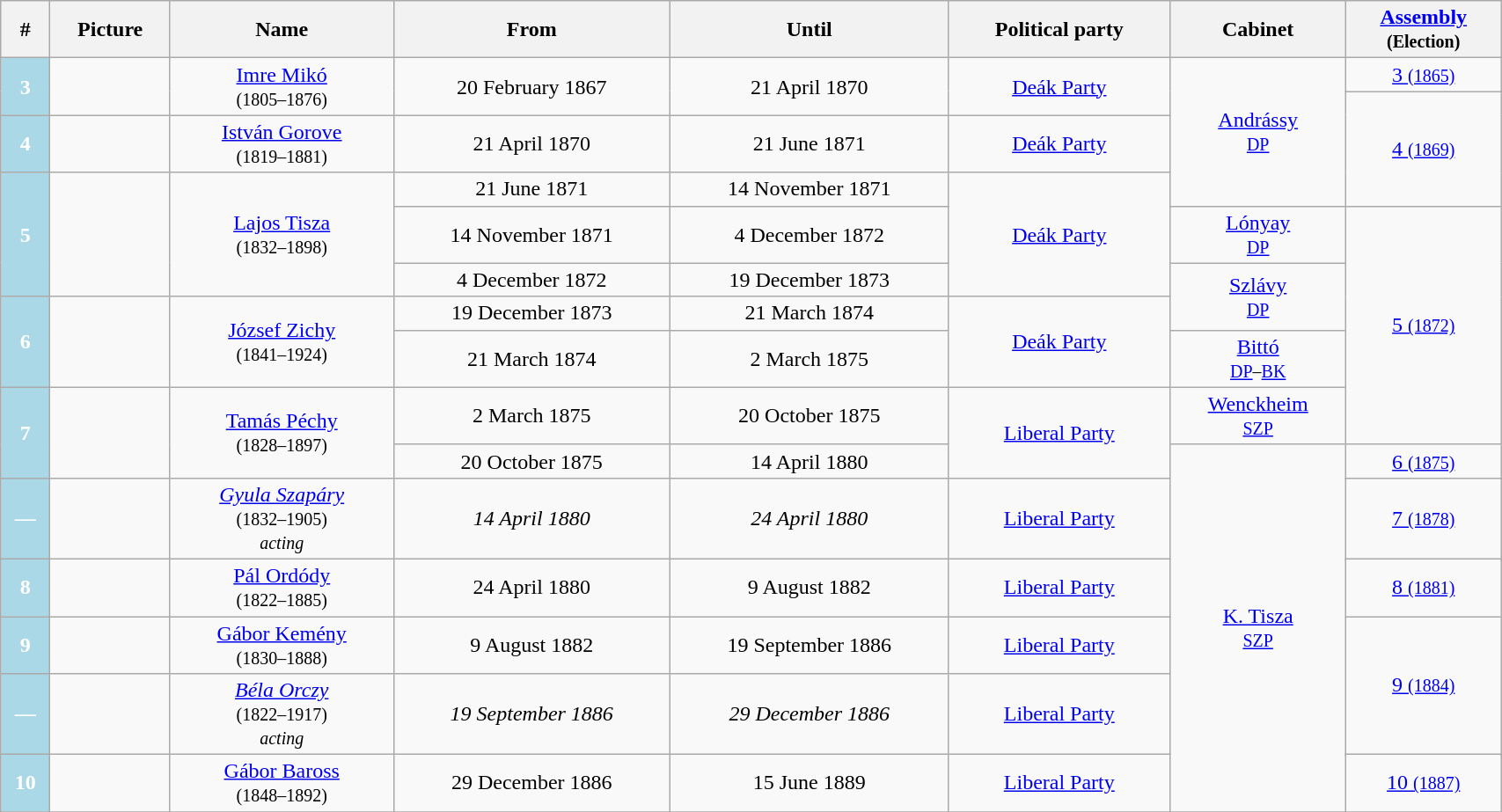<table width=90% class="wikitable" style="text-align:center">
<tr>
<th>#</th>
<th>Picture</th>
<th>Name</th>
<th>From</th>
<th>Until</th>
<th>Political party</th>
<th>Cabinet</th>
<th><a href='#'>Assembly</a><br><small>(Election)</small></th>
</tr>
<tr>
<th rowspan="2" style="background-color:#AAD8E6; color:white">3</th>
<td rowspan="2"></td>
<td rowspan="2"><a href='#'>Imre Mikó</a><br><small>(1805–1876)</small></td>
<td rowspan="2">20 February 1867</td>
<td rowspan="2">21 April 1870</td>
<td rowspan="2"><a href='#'>Deák Party</a></td>
<td rowspan="4"><a href='#'>Andrássy</a><br><small><a href='#'>DP</a></small></td>
<td><a href='#'>3 <small>(1865)</small></a></td>
</tr>
<tr>
<td rowspan="4"><a href='#'>4 <small>(1869)</small></a></td>
</tr>
<tr>
<th style="background-color:#AAD8E6; color:white">4</th>
<td></td>
<td><a href='#'>István Gorove</a><br><small>(1819–1881)</small></td>
<td>21 April 1870</td>
<td>21 June 1871</td>
<td><a href='#'>Deák Party</a></td>
</tr>
<tr>
<th rowspan="4" style="background-color:#AAD8E6; color:white">5</th>
<td rowspan="4"></td>
<td rowspan="4"><a href='#'>Lajos Tisza</a><br><small>(1832–1898)</small></td>
<td>21 June 1871</td>
<td>14 November 1871</td>
<td rowspan="4"><a href='#'>Deák Party</a></td>
</tr>
<tr>
<td rowspan="2">14 November 1871</td>
<td rowspan="2">4 December 1872</td>
<td rowspan="2"><a href='#'>Lónyay</a><br><small><a href='#'>DP</a></small></td>
</tr>
<tr>
<td rowspan="5"><a href='#'>5 <small>(1872)</small></a></td>
</tr>
<tr>
<td>4 December 1872</td>
<td>19 December 1873</td>
<td rowspan="2"><a href='#'>Szlávy</a><br><small><a href='#'>DP</a></small></td>
</tr>
<tr>
<th rowspan="2" style="background-color:#AAD8E6; color:white">6</th>
<td rowspan="2"></td>
<td rowspan="2"><a href='#'>József Zichy</a><br><small>(1841–1924)</small></td>
<td>19 December 1873</td>
<td>21 March 1874</td>
<td rowspan="2"><a href='#'>Deák Party</a></td>
</tr>
<tr>
<td>21 March 1874</td>
<td>2 March 1875</td>
<td><a href='#'>Bittó</a><br><small><a href='#'>DP</a>–<a href='#'>BK</a></small></td>
</tr>
<tr>
<th rowspan="3" style="background-color:#AAD8E6; color:white">7</th>
<td rowspan="3"></td>
<td rowspan="3"><a href='#'>Tamás Péchy</a><br><small>(1828–1897)</small></td>
<td>2 March 1875</td>
<td>20 October 1875</td>
<td rowspan="3"><a href='#'>Liberal Party</a></td>
<td><a href='#'>Wenckheim</a><br><small><a href='#'>SZP</a></small></td>
</tr>
<tr>
<td rowspan="2">20 October 1875</td>
<td rowspan="2">14 April 1880</td>
<td rowspan="10"><a href='#'>K. Tisza</a><br><small><a href='#'>SZP</a></small></td>
<td><a href='#'>6 <small>(1875)</small></a></td>
</tr>
<tr>
<td rowspan="3"><a href='#'>7 <small>(1878)</small></a></td>
</tr>
<tr>
<th style="background-color:#AAD8E6; color:white">—</th>
<td></td>
<td><em><a href='#'>Gyula Szapáry</a></em><br><small>(1832–1905)<br><em>acting</em></small></td>
<td><em>14 April 1880</em></td>
<td><em>24 April 1880</em></td>
<td><a href='#'>Liberal Party</a></td>
</tr>
<tr>
<th rowspan="2" style="background-color:#AAD8E6; color:white">8</th>
<td rowspan="2"></td>
<td rowspan="2"><a href='#'>Pál Ordódy</a><br><small>(1822–1885)</small></td>
<td rowspan="2">24 April 1880</td>
<td rowspan="2">9 August 1882</td>
<td rowspan="2"><a href='#'>Liberal Party</a></td>
</tr>
<tr>
<td rowspan="2"><a href='#'>8 <small>(1881)</small></a></td>
</tr>
<tr>
<th rowspan="2" style="background-color:#AAD8E6; color:white">9</th>
<td rowspan="2"></td>
<td rowspan="2"><a href='#'>Gábor Kemény</a><br><small>(1830–1888)</small></td>
<td rowspan="2">9 August 1882</td>
<td rowspan="2">19 September 1886</td>
<td rowspan="2"><a href='#'>Liberal Party</a></td>
</tr>
<tr>
<td rowspan="3"><a href='#'>9 <small>(1884)</small></a></td>
</tr>
<tr>
<th style="background-color:#AAD8E6; color:white">—</th>
<td></td>
<td><em><a href='#'>Béla Orczy</a></em><br><small>(1822–1917)<br><em>acting</em></small></td>
<td><em>19 September 1886</em></td>
<td><em>29 December 1886</em></td>
<td><a href='#'>Liberal Party</a></td>
</tr>
<tr>
<th rowspan="2" style="background-color:#AAD8E6; color:white">10</th>
<td rowspan="2"></td>
<td rowspan="2"><a href='#'>Gábor Baross</a><br><small>(1848–1892)</small></td>
<td rowspan="2">29 December 1886</td>
<td rowspan="2">15 June 1889</td>
<td rowspan="2"><a href='#'>Liberal Party</a></td>
</tr>
<tr>
<td><a href='#'>10 <small>(1887)</small></a></td>
</tr>
<tr>
</tr>
</table>
